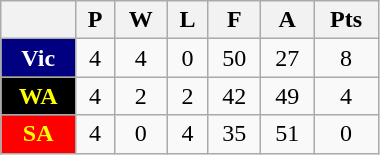<table class=wikitable style="width:20%;12%;12%;12%;12%;12%;20%">
<tr>
<th></th>
<th>P</th>
<th>W</th>
<th>L</th>
<th>F</th>
<th>A</th>
<th>Pts</th>
</tr>
<tr>
<th style="background:navy; color:white">Vic</th>
<td align=center>4</td>
<td align=center>4</td>
<td align=center>0</td>
<td align=center>50</td>
<td align=center>27</td>
<td align=center>8</td>
</tr>
<tr>
<th style="background:black; color:yellow">WA</th>
<td align=center>4</td>
<td align=center>2</td>
<td align=center>2</td>
<td align=center>42</td>
<td align=center>49</td>
<td align=center>4</td>
</tr>
<tr>
<th style="background:red; color:yellow">SA</th>
<td align=center>4</td>
<td align=center>0</td>
<td align=center>4</td>
<td align=center>35</td>
<td align=center>51</td>
<td align=center>0</td>
</tr>
</table>
